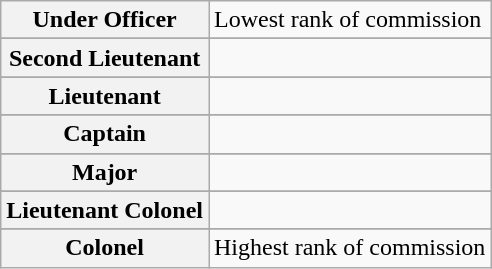<table class="wikitable" border="1">
<tr>
<th>Under Officer</th>
<td>Lowest rank of commission</td>
</tr>
<tr>
</tr>
<tr>
<th>Second Lieutenant</th>
<td></td>
</tr>
<tr>
</tr>
<tr>
<th>Lieutenant</th>
<td></td>
</tr>
<tr>
</tr>
<tr>
<th>Captain</th>
<td></td>
</tr>
<tr>
</tr>
<tr>
<th>Major</th>
<td></td>
</tr>
<tr>
</tr>
<tr>
<th>Lieutenant Colonel</th>
<td></td>
</tr>
<tr>
</tr>
<tr>
<th>Colonel</th>
<td>Highest rank of commission</td>
</tr>
</table>
